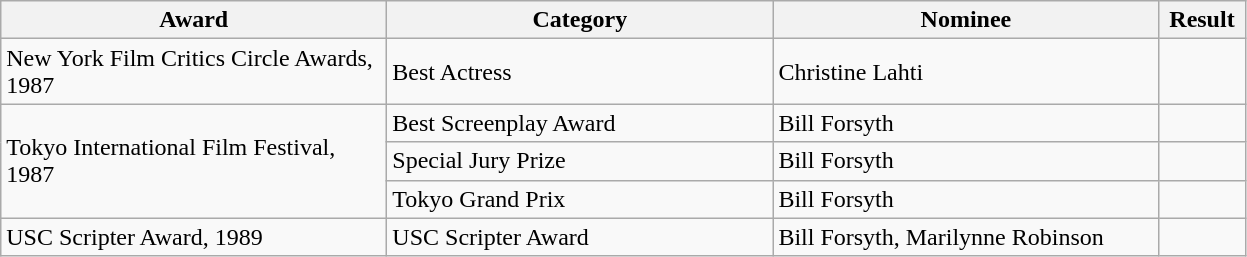<table class="wikitable">
<tr>
<th style="width:250px;">Award</th>
<th style="width:250px;">Category</th>
<th style="width:250px;">Nominee</th>
<th style="width:50px;">Result</th>
</tr>
<tr>
<td>New York Film Critics Circle Awards, 1987</td>
<td>Best Actress</td>
<td>Christine Lahti</td>
<td></td>
</tr>
<tr>
<td rowspan="3">Tokyo International Film Festival, 1987</td>
<td>Best Screenplay Award</td>
<td>Bill Forsyth</td>
<td></td>
</tr>
<tr>
<td>Special Jury Prize</td>
<td>Bill Forsyth</td>
<td></td>
</tr>
<tr>
<td>Tokyo Grand Prix</td>
<td>Bill Forsyth</td>
<td></td>
</tr>
<tr>
<td>USC Scripter Award, 1989</td>
<td>USC Scripter Award</td>
<td>Bill Forsyth, Marilynne Robinson</td>
<td></td>
</tr>
</table>
